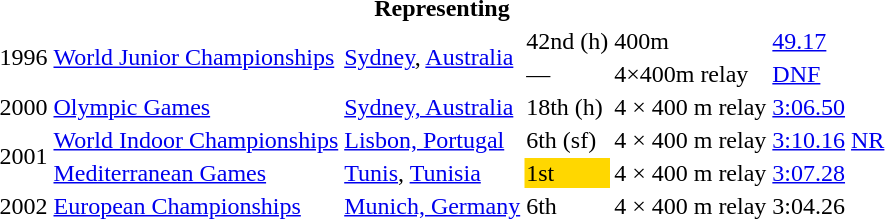<table>
<tr>
<th colspan="6">Representing </th>
</tr>
<tr>
<td rowspan=2>1996</td>
<td rowspan=2><a href='#'>World Junior Championships</a></td>
<td rowspan=2><a href='#'>Sydney</a>, <a href='#'>Australia</a></td>
<td>42nd (h)</td>
<td>400m</td>
<td><a href='#'>49.17</a></td>
</tr>
<tr>
<td>—</td>
<td>4×400m relay</td>
<td><a href='#'>DNF</a></td>
</tr>
<tr>
<td>2000</td>
<td><a href='#'>Olympic Games</a></td>
<td><a href='#'>Sydney, Australia</a></td>
<td>18th (h)</td>
<td>4 × 400 m relay</td>
<td><a href='#'>3:06.50</a></td>
</tr>
<tr>
<td rowspan=2>2001</td>
<td><a href='#'>World Indoor Championships</a></td>
<td><a href='#'>Lisbon, Portugal</a></td>
<td>6th (sf)</td>
<td>4 × 400 m relay</td>
<td><a href='#'>3:10.16</a> <a href='#'>NR</a></td>
</tr>
<tr>
<td><a href='#'>Mediterranean Games</a></td>
<td><a href='#'>Tunis</a>, <a href='#'>Tunisia</a></td>
<td bgcolor="gold">1st</td>
<td>4 × 400 m relay</td>
<td><a href='#'>3:07.28</a></td>
</tr>
<tr>
<td>2002</td>
<td><a href='#'>European Championships</a></td>
<td><a href='#'>Munich, Germany</a></td>
<td>6th</td>
<td>4 × 400 m relay</td>
<td>3:04.26</td>
</tr>
<tr>
</tr>
</table>
